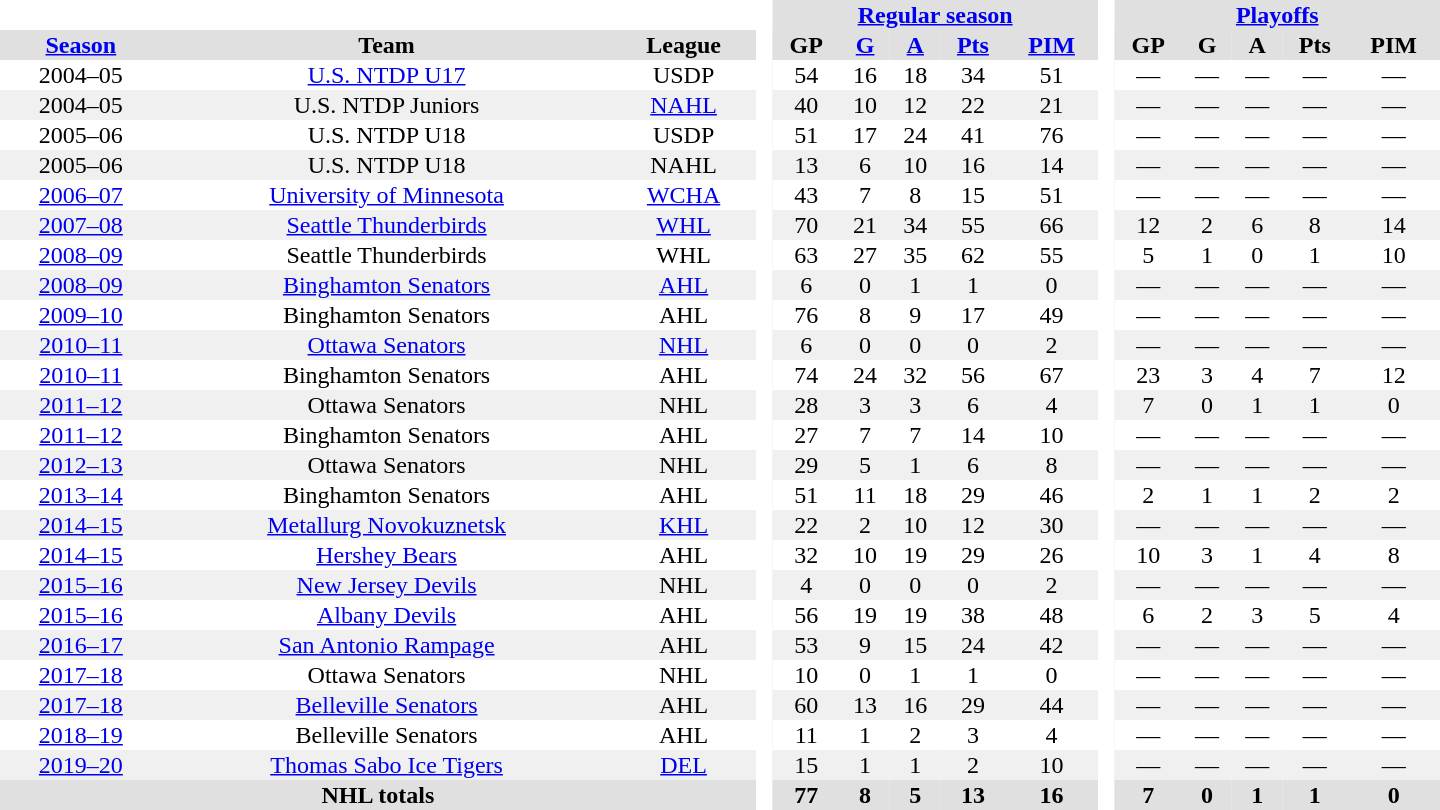<table border="0" cellpadding="1" cellspacing="0" style="text-align:center; width:60em">
<tr bgcolor="#e0e0e0">
<th colspan="3" bgcolor="#ffffff"> </th>
<th rowspan="100" bgcolor="#ffffff"> </th>
<th colspan="5"><a href='#'>Regular season</a></th>
<th rowspan="100" bgcolor="#ffffff"> </th>
<th colspan="5"><a href='#'>Playoffs</a></th>
</tr>
<tr bgcolor="#e0e0e0">
<th><a href='#'>Season</a></th>
<th>Team</th>
<th>League</th>
<th>GP</th>
<th><a href='#'>G</a></th>
<th><a href='#'>A</a></th>
<th><a href='#'>Pts</a></th>
<th><a href='#'>PIM</a></th>
<th>GP</th>
<th>G</th>
<th>A</th>
<th>Pts</th>
<th>PIM</th>
</tr>
<tr>
<td>2004–05</td>
<td><a href='#'>U.S. NTDP U17</a></td>
<td>USDP</td>
<td>54</td>
<td>16</td>
<td>18</td>
<td>34</td>
<td>51</td>
<td>—</td>
<td>—</td>
<td>—</td>
<td>—</td>
<td>—</td>
</tr>
<tr bgcolor="#f0f0f0">
<td>2004–05</td>
<td>U.S. NTDP Juniors</td>
<td><a href='#'>NAHL</a></td>
<td>40</td>
<td>10</td>
<td>12</td>
<td>22</td>
<td>21</td>
<td>—</td>
<td>—</td>
<td>—</td>
<td>—</td>
<td>—</td>
</tr>
<tr>
<td>2005–06</td>
<td>U.S. NTDP U18</td>
<td>USDP</td>
<td>51</td>
<td>17</td>
<td>24</td>
<td>41</td>
<td>76</td>
<td>—</td>
<td>—</td>
<td>—</td>
<td>—</td>
<td>—</td>
</tr>
<tr bgcolor="#f0f0f0">
<td>2005–06</td>
<td>U.S. NTDP U18</td>
<td>NAHL</td>
<td>13</td>
<td>6</td>
<td>10</td>
<td>16</td>
<td>14</td>
<td>—</td>
<td>—</td>
<td>—</td>
<td>—</td>
<td>—</td>
</tr>
<tr>
<td><a href='#'>2006–07</a></td>
<td><a href='#'>University of Minnesota</a></td>
<td><a href='#'>WCHA</a></td>
<td>43</td>
<td>7</td>
<td>8</td>
<td>15</td>
<td>51</td>
<td>—</td>
<td>—</td>
<td>—</td>
<td>—</td>
<td>—</td>
</tr>
<tr bgcolor="#f0f0f0">
<td><a href='#'>2007–08</a></td>
<td><a href='#'>Seattle Thunderbirds</a></td>
<td><a href='#'>WHL</a></td>
<td>70</td>
<td>21</td>
<td>34</td>
<td>55</td>
<td>66</td>
<td>12</td>
<td>2</td>
<td>6</td>
<td>8</td>
<td>14</td>
</tr>
<tr>
<td><a href='#'>2008–09</a></td>
<td>Seattle Thunderbirds</td>
<td>WHL</td>
<td>63</td>
<td>27</td>
<td>35</td>
<td>62</td>
<td>55</td>
<td>5</td>
<td>1</td>
<td>0</td>
<td>1</td>
<td>10</td>
</tr>
<tr bgcolor="#f0f0f0">
<td><a href='#'>2008–09</a></td>
<td><a href='#'>Binghamton Senators</a></td>
<td><a href='#'>AHL</a></td>
<td>6</td>
<td>0</td>
<td>1</td>
<td>1</td>
<td>0</td>
<td>—</td>
<td>—</td>
<td>—</td>
<td>—</td>
<td>—</td>
</tr>
<tr>
<td><a href='#'>2009–10</a></td>
<td>Binghamton Senators</td>
<td>AHL</td>
<td>76</td>
<td>8</td>
<td>9</td>
<td>17</td>
<td>49</td>
<td>—</td>
<td>—</td>
<td>—</td>
<td>—</td>
<td>—</td>
</tr>
<tr bgcolor="#f0f0f0">
<td><a href='#'>2010–11</a></td>
<td><a href='#'>Ottawa Senators</a></td>
<td><a href='#'>NHL</a></td>
<td>6</td>
<td>0</td>
<td>0</td>
<td>0</td>
<td>2</td>
<td>—</td>
<td>—</td>
<td>—</td>
<td>—</td>
<td>—</td>
</tr>
<tr>
<td><a href='#'>2010–11</a></td>
<td>Binghamton Senators</td>
<td>AHL</td>
<td>74</td>
<td>24</td>
<td>32</td>
<td>56</td>
<td>67</td>
<td>23</td>
<td>3</td>
<td>4</td>
<td>7</td>
<td>12</td>
</tr>
<tr bgcolor="#f0f0f0">
<td><a href='#'>2011–12</a></td>
<td>Ottawa Senators</td>
<td>NHL</td>
<td>28</td>
<td>3</td>
<td>3</td>
<td>6</td>
<td>4</td>
<td>7</td>
<td>0</td>
<td>1</td>
<td>1</td>
<td>0</td>
</tr>
<tr>
<td><a href='#'>2011–12</a></td>
<td>Binghamton Senators</td>
<td>AHL</td>
<td>27</td>
<td>7</td>
<td>7</td>
<td>14</td>
<td>10</td>
<td>—</td>
<td>—</td>
<td>—</td>
<td>—</td>
<td>—</td>
</tr>
<tr bgcolor="#f0f0f0">
<td><a href='#'>2012–13</a></td>
<td>Ottawa Senators</td>
<td>NHL</td>
<td>29</td>
<td>5</td>
<td>1</td>
<td>6</td>
<td>8</td>
<td>—</td>
<td>—</td>
<td>—</td>
<td>—</td>
<td>—</td>
</tr>
<tr>
<td><a href='#'>2013–14</a></td>
<td>Binghamton Senators</td>
<td>AHL</td>
<td>51</td>
<td>11</td>
<td>18</td>
<td>29</td>
<td>46</td>
<td>2</td>
<td>1</td>
<td>1</td>
<td>2</td>
<td>2</td>
</tr>
<tr bgcolor="#f0f0f0">
<td><a href='#'>2014–15</a></td>
<td><a href='#'>Metallurg Novokuznetsk</a></td>
<td><a href='#'>KHL</a></td>
<td>22</td>
<td>2</td>
<td>10</td>
<td>12</td>
<td>30</td>
<td>—</td>
<td>—</td>
<td>—</td>
<td>—</td>
<td>—</td>
</tr>
<tr>
<td><a href='#'>2014–15</a></td>
<td><a href='#'>Hershey Bears</a></td>
<td>AHL</td>
<td>32</td>
<td>10</td>
<td>19</td>
<td>29</td>
<td>26</td>
<td>10</td>
<td>3</td>
<td>1</td>
<td>4</td>
<td>8</td>
</tr>
<tr bgcolor="#f0f0f0">
<td><a href='#'>2015–16</a></td>
<td><a href='#'>New Jersey Devils</a></td>
<td>NHL</td>
<td>4</td>
<td>0</td>
<td>0</td>
<td>0</td>
<td>2</td>
<td>—</td>
<td>—</td>
<td>—</td>
<td>—</td>
<td>—</td>
</tr>
<tr>
<td><a href='#'>2015–16</a></td>
<td><a href='#'>Albany Devils</a></td>
<td>AHL</td>
<td>56</td>
<td>19</td>
<td>19</td>
<td>38</td>
<td>48</td>
<td>6</td>
<td>2</td>
<td>3</td>
<td>5</td>
<td>4</td>
</tr>
<tr bgcolor="#f0f0f0">
<td><a href='#'>2016–17</a></td>
<td><a href='#'>San Antonio Rampage</a></td>
<td>AHL</td>
<td>53</td>
<td>9</td>
<td>15</td>
<td>24</td>
<td>42</td>
<td>—</td>
<td>—</td>
<td>—</td>
<td>—</td>
<td>—</td>
</tr>
<tr>
<td><a href='#'>2017–18</a></td>
<td>Ottawa Senators</td>
<td>NHL</td>
<td>10</td>
<td>0</td>
<td>1</td>
<td>1</td>
<td>0</td>
<td>—</td>
<td>—</td>
<td>—</td>
<td>—</td>
<td>—</td>
</tr>
<tr bgcolor="#f0f0f0">
<td><a href='#'>2017–18</a></td>
<td><a href='#'>Belleville Senators</a></td>
<td>AHL</td>
<td>60</td>
<td>13</td>
<td>16</td>
<td>29</td>
<td>44</td>
<td>—</td>
<td>—</td>
<td>—</td>
<td>—</td>
<td>—</td>
</tr>
<tr>
<td><a href='#'>2018–19</a></td>
<td>Belleville Senators</td>
<td>AHL</td>
<td>11</td>
<td>1</td>
<td>2</td>
<td>3</td>
<td>4</td>
<td>—</td>
<td>—</td>
<td>—</td>
<td>—</td>
<td>—</td>
</tr>
<tr bgcolor="#f0f0f0">
<td><a href='#'>2019–20</a></td>
<td><a href='#'>Thomas Sabo Ice Tigers</a></td>
<td><a href='#'>DEL</a></td>
<td>15</td>
<td>1</td>
<td>1</td>
<td>2</td>
<td>10</td>
<td>—</td>
<td>—</td>
<td>—</td>
<td>—</td>
<td>—</td>
</tr>
<tr bgcolor="#e0e0e0">
<th colspan="3">NHL totals</th>
<th>77</th>
<th>8</th>
<th>5</th>
<th>13</th>
<th>16</th>
<th>7</th>
<th>0</th>
<th>1</th>
<th>1</th>
<th>0</th>
</tr>
</table>
